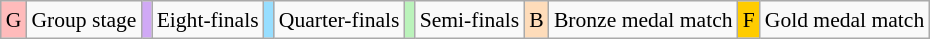<table class="wikitable" style="margin:0.5em auto; font-size:90%; line-height:1.25em; text-align:center;">
<tr>
<td style="background-color:#FFBBBB;">G</td>
<td>Group stage</td>
<td style="background-color:#D0A9F5;"></td>
<td>Eight-finals</td>
<td style="background-color:#97DEFF;"></td>
<td>Quarter-finals</td>
<td style="background-color:#BBF3BB;"></td>
<td>Semi-finals</td>
<td style="background-color:#FEDCBA;">B</td>
<td>Bronze medal match</td>
<td style="background-color:#FFCC00;">F</td>
<td>Gold medal match</td>
</tr>
</table>
